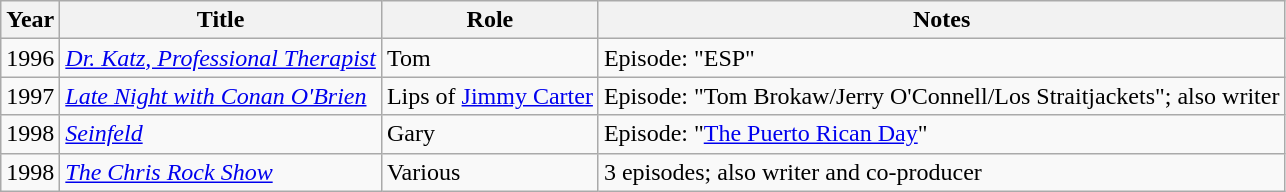<table class="wikitable sortable">
<tr>
<th>Year</th>
<th>Title</th>
<th>Role</th>
<th>Notes</th>
</tr>
<tr>
<td>1996</td>
<td><em><a href='#'>Dr. Katz, Professional Therapist</a></em></td>
<td>Tom</td>
<td>Episode: "ESP"</td>
</tr>
<tr>
<td>1997</td>
<td><em><a href='#'>Late Night with Conan O'Brien</a></em></td>
<td>Lips of <a href='#'>Jimmy Carter</a></td>
<td>Episode: "Tom Brokaw/Jerry O'Connell/Los Straitjackets"; also writer</td>
</tr>
<tr>
<td>1998</td>
<td><em><a href='#'>Seinfeld</a></em></td>
<td>Gary</td>
<td>Episode: "<a href='#'>The Puerto Rican Day</a>"</td>
</tr>
<tr>
<td>1998</td>
<td><em><a href='#'>The Chris Rock Show</a></em></td>
<td>Various</td>
<td>3 episodes; also writer and co-producer</td>
</tr>
</table>
